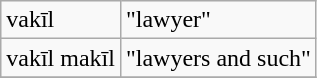<table class=wikitable>
<tr>
<td>vakīl</td>
<td>"lawyer"</td>
</tr>
<tr>
<td>vakīl makīl</td>
<td>"lawyers and such"</td>
</tr>
<tr>
</tr>
</table>
